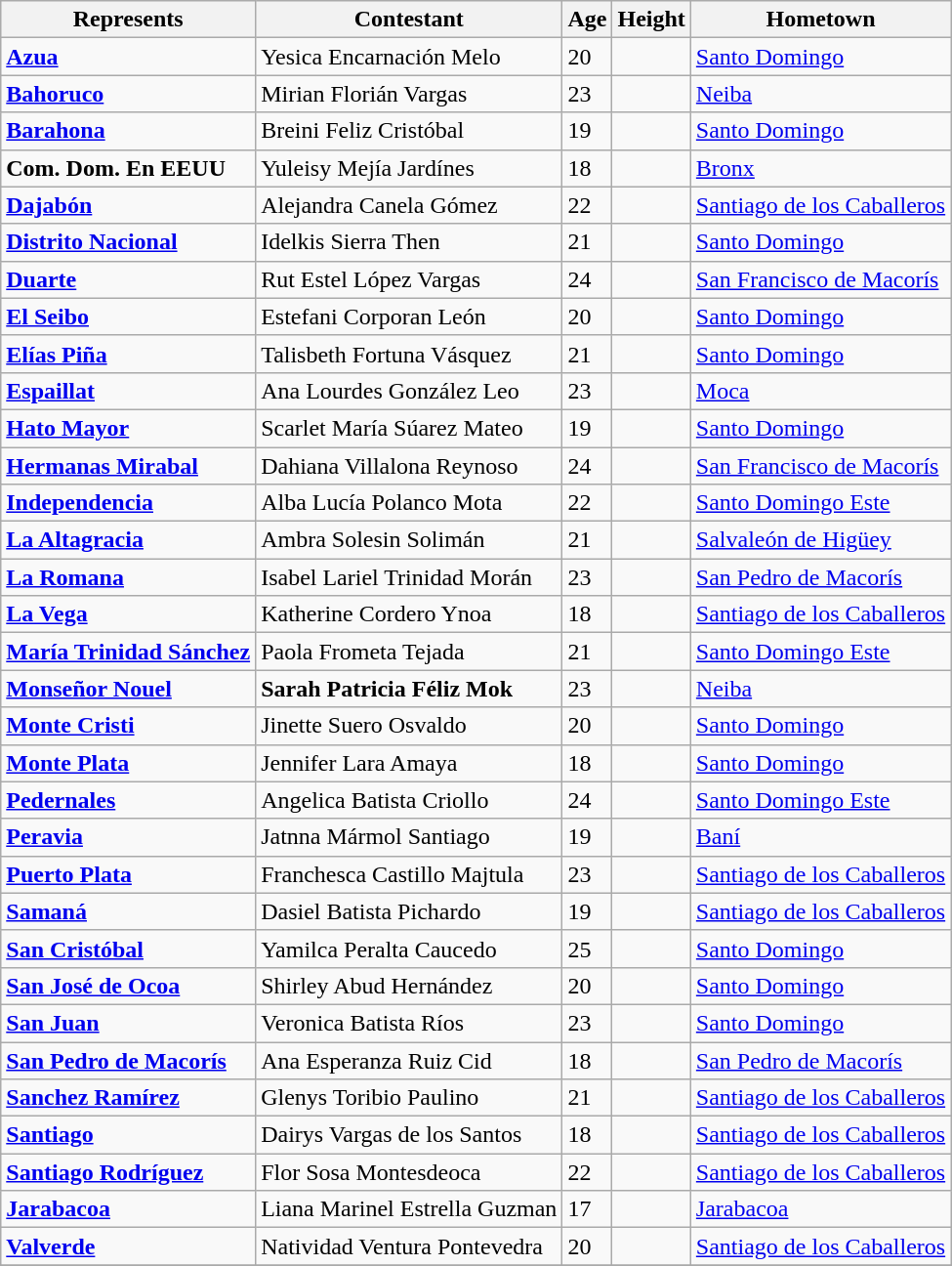<table class="sortable wikitable">
<tr>
<th>Represents</th>
<th>Contestant</th>
<th>Age</th>
<th>Height</th>
<th>Hometown</th>
</tr>
<tr>
<td><strong><a href='#'>Azua</a></strong></td>
<td>Yesica Encarnación Melo</td>
<td>20</td>
<td></td>
<td><a href='#'>Santo Domingo</a></td>
</tr>
<tr>
<td><strong><a href='#'>Bahoruco</a></strong></td>
<td>Mirian Florián Vargas</td>
<td>23</td>
<td></td>
<td><a href='#'>Neiba</a></td>
</tr>
<tr>
<td><strong><a href='#'>Barahona</a></strong></td>
<td>Breini Feliz Cristóbal</td>
<td>19</td>
<td></td>
<td><a href='#'>Santo Domingo</a></td>
</tr>
<tr>
<td><strong>Com. Dom. En EEUU</strong></td>
<td>Yuleisy Mejía Jardínes</td>
<td>18</td>
<td></td>
<td><a href='#'>Bronx</a></td>
</tr>
<tr>
<td><strong><a href='#'>Dajabón</a></strong></td>
<td>Alejandra Canela Gómez</td>
<td>22</td>
<td></td>
<td><a href='#'>Santiago de los Caballeros</a></td>
</tr>
<tr>
<td><strong><a href='#'>Distrito Nacional</a></strong></td>
<td>Idelkis Sierra Then</td>
<td>21</td>
<td></td>
<td><a href='#'>Santo Domingo</a></td>
</tr>
<tr>
<td><strong><a href='#'>Duarte</a></strong></td>
<td>Rut Estel López Vargas</td>
<td>24</td>
<td></td>
<td><a href='#'>San Francisco de Macorís</a></td>
</tr>
<tr>
<td><strong><a href='#'>El Seibo</a></strong></td>
<td>Estefani Corporan León</td>
<td>20</td>
<td></td>
<td><a href='#'>Santo Domingo</a></td>
</tr>
<tr>
<td><strong><a href='#'>Elías Piña</a></strong></td>
<td>Talisbeth Fortuna Vásquez</td>
<td>21</td>
<td></td>
<td><a href='#'>Santo Domingo</a></td>
</tr>
<tr>
<td><strong><a href='#'>Espaillat</a></strong></td>
<td>Ana Lourdes González Leo</td>
<td>23</td>
<td></td>
<td><a href='#'>Moca</a></td>
</tr>
<tr>
<td><strong><a href='#'>Hato Mayor</a></strong></td>
<td>Scarlet María Súarez Mateo</td>
<td>19</td>
<td></td>
<td><a href='#'>Santo Domingo</a></td>
</tr>
<tr>
<td><strong><a href='#'>Hermanas Mirabal</a></strong></td>
<td>Dahiana Villalona Reynoso</td>
<td>24</td>
<td></td>
<td><a href='#'>San Francisco de Macorís</a></td>
</tr>
<tr>
<td><strong><a href='#'>Independencia</a></strong></td>
<td>Alba Lucía Polanco Mota</td>
<td>22</td>
<td></td>
<td><a href='#'>Santo Domingo Este</a></td>
</tr>
<tr>
<td><strong><a href='#'>La Altagracia</a></strong></td>
<td>Ambra Solesin Solimán</td>
<td>21</td>
<td></td>
<td><a href='#'>Salvaleón de Higüey</a></td>
</tr>
<tr>
<td><strong><a href='#'>La Romana</a></strong></td>
<td>Isabel Lariel Trinidad Morán</td>
<td>23</td>
<td></td>
<td><a href='#'>San Pedro de Macorís</a></td>
</tr>
<tr>
<td><strong><a href='#'>La Vega</a></strong></td>
<td>Katherine Cordero Ynoa</td>
<td>18</td>
<td></td>
<td><a href='#'>Santiago de los Caballeros</a></td>
</tr>
<tr>
<td><strong><a href='#'>María Trinidad Sánchez</a></strong></td>
<td>Paola Frometa Tejada</td>
<td>21</td>
<td></td>
<td><a href='#'>Santo Domingo Este</a></td>
</tr>
<tr>
<td><strong><a href='#'>Monseñor Nouel</a></strong></td>
<td><strong>Sarah Patricia Féliz Mok</strong></td>
<td>23</td>
<td></td>
<td><a href='#'>Neiba</a></td>
</tr>
<tr>
<td><strong><a href='#'>Monte Cristi</a></strong></td>
<td>Jinette Suero Osvaldo</td>
<td>20</td>
<td></td>
<td><a href='#'>Santo Domingo</a></td>
</tr>
<tr>
<td><strong><a href='#'>Monte Plata</a></strong></td>
<td>Jennifer Lara Amaya</td>
<td>18</td>
<td></td>
<td><a href='#'>Santo Domingo</a></td>
</tr>
<tr>
<td><strong><a href='#'>Pedernales</a></strong></td>
<td>Angelica Batista Criollo</td>
<td>24</td>
<td></td>
<td><a href='#'>Santo Domingo Este</a></td>
</tr>
<tr>
<td><strong><a href='#'>Peravia</a></strong></td>
<td>Jatnna Mármol Santiago</td>
<td>19</td>
<td></td>
<td><a href='#'>Baní</a></td>
</tr>
<tr>
<td><strong><a href='#'>Puerto Plata</a></strong></td>
<td>Franchesca Castillo Majtula</td>
<td>23</td>
<td></td>
<td><a href='#'>Santiago de los Caballeros</a></td>
</tr>
<tr>
<td><strong><a href='#'>Samaná</a></strong></td>
<td>Dasiel Batista Pichardo</td>
<td>19</td>
<td></td>
<td><a href='#'>Santiago de los Caballeros</a></td>
</tr>
<tr>
<td><strong><a href='#'>San Cristóbal</a></strong></td>
<td>Yamilca Peralta Caucedo</td>
<td>25</td>
<td></td>
<td><a href='#'>Santo Domingo</a></td>
</tr>
<tr>
<td><strong><a href='#'>San José de Ocoa</a></strong></td>
<td>Shirley Abud Hernández</td>
<td>20</td>
<td></td>
<td><a href='#'>Santo Domingo</a></td>
</tr>
<tr>
<td><strong><a href='#'>San Juan</a></strong></td>
<td>Veronica Batista Ríos</td>
<td>23</td>
<td></td>
<td><a href='#'>Santo Domingo</a></td>
</tr>
<tr>
<td><strong><a href='#'>San Pedro de Macorís</a></strong></td>
<td>Ana Esperanza Ruiz Cid</td>
<td>18</td>
<td></td>
<td><a href='#'>San Pedro de Macorís</a></td>
</tr>
<tr>
<td><strong><a href='#'>Sanchez Ramírez</a></strong></td>
<td>Glenys Toribio Paulino</td>
<td>21</td>
<td></td>
<td><a href='#'>Santiago de los Caballeros</a></td>
</tr>
<tr>
<td><strong><a href='#'>Santiago</a></strong></td>
<td>Dairys Vargas de los Santos</td>
<td>18</td>
<td></td>
<td><a href='#'>Santiago de los Caballeros</a></td>
</tr>
<tr>
<td><strong><a href='#'>Santiago Rodríguez</a></strong></td>
<td>Flor Sosa Montesdeoca</td>
<td>22</td>
<td></td>
<td><a href='#'>Santiago de los Caballeros</a></td>
</tr>
<tr>
<td><strong><a href='#'>Jarabacoa</a> </strong></td>
<td>Liana Marinel Estrella Guzman</td>
<td>17</td>
<td></td>
<td><a href='#'>Jarabacoa</a></td>
</tr>
<tr>
<td><strong><a href='#'>Valverde</a></strong></td>
<td>Natividad Ventura Pontevedra</td>
<td>20</td>
<td></td>
<td><a href='#'>Santiago de los Caballeros</a></td>
</tr>
<tr>
</tr>
</table>
